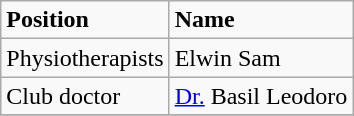<table class="wikitable">
<tr>
<td><strong>Position</strong></td>
<td><strong>Name</strong></td>
</tr>
<tr>
<td>Physiotherapists</td>
<td> Elwin Sam</td>
</tr>
<tr>
<td>Club doctor</td>
<td> <a href='#'>Dr.</a> Basil Leodoro</td>
</tr>
<tr>
</tr>
</table>
